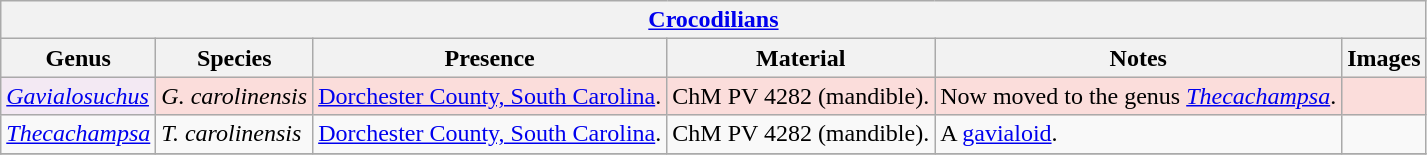<table class="wikitable" align="center">
<tr>
<th colspan="6" align="center"><strong><a href='#'>Crocodilians</a></strong></th>
</tr>
<tr>
<th>Genus</th>
<th>Species</th>
<th>Presence</th>
<th><strong>Material</strong></th>
<th>Notes</th>
<th>Images</th>
</tr>
<tr>
<td style="background:#f3e9f3;"><em><a href='#'>Gavialosuchus</a></em></td>
<td style="background:#fbdddb;"><em>G. carolinensis</em></td>
<td style="background:#fbdddb;"><a href='#'>Dorchester County, South Carolina</a>.</td>
<td style="background:#fbdddb;">ChM PV 4282 (mandible).</td>
<td style="background:#fbdddb;">Now moved to the genus <em><a href='#'>Thecachampsa</a></em>.</td>
<td style="background:#fbdddb;"></td>
</tr>
<tr>
<td><em><a href='#'>Thecachampsa</a></em></td>
<td><em>T. carolinensis</em></td>
<td><a href='#'>Dorchester County, South Carolina</a>.</td>
<td>ChM PV 4282 (mandible).</td>
<td>A <a href='#'>gavialoid</a>.</td>
<td></td>
</tr>
<tr>
</tr>
</table>
